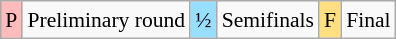<table class="wikitable" style="margin:0.5em auto; font-size:90%; line-height:1.25em;">
<tr>
<td bgcolor="#FFBBBB" align=center>P</td>
<td>Preliminary round</td>
<td bgcolor="#97DEFF" align=center>½</td>
<td>Semifinals</td>
<td bgcolor="#FFDF80" align=center>F</td>
<td>Final</td>
</tr>
</table>
